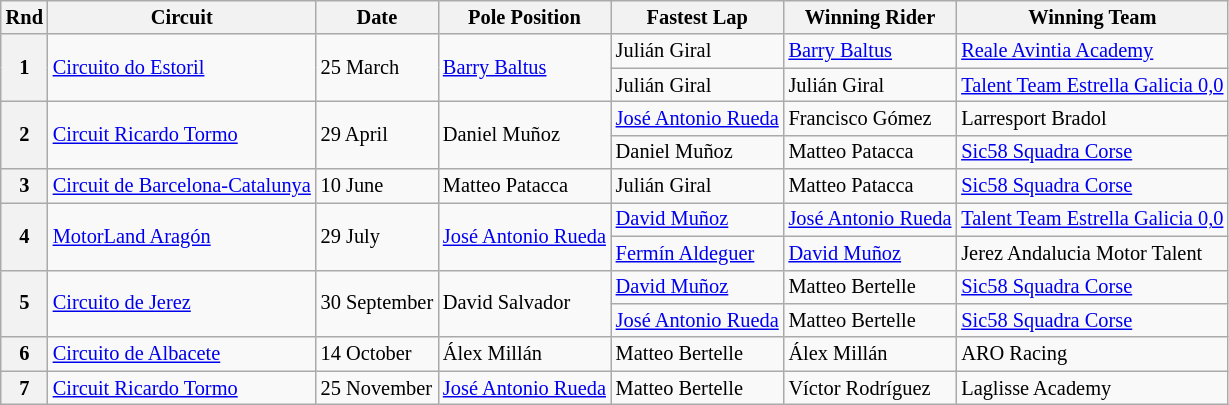<table class="wikitable" style="font-size: 85%">
<tr>
<th>Rnd</th>
<th>Circuit</th>
<th>Date</th>
<th>Pole Position</th>
<th>Fastest Lap</th>
<th>Winning Rider</th>
<th>Winning Team</th>
</tr>
<tr>
<th rowspan="2">1</th>
<td rowspan="2"> <a href='#'>Circuito do Estoril</a></td>
<td rowspan="2">25 March</td>
<td rowspan="2"> <a href='#'>Barry Baltus</a></td>
<td> Julián Giral</td>
<td> <a href='#'>Barry Baltus</a></td>
<td><a href='#'>Reale Avintia Academy</a></td>
</tr>
<tr>
<td> Julián Giral</td>
<td> Julián Giral</td>
<td><a href='#'>Talent Team Estrella Galicia 0,0</a></td>
</tr>
<tr>
<th rowspan="2">2</th>
<td rowspan="2"> <a href='#'>Circuit Ricardo Tormo</a></td>
<td rowspan="2">29 April</td>
<td rowspan="2"> Daniel Muñoz</td>
<td> <a href='#'>José Antonio Rueda</a></td>
<td> Francisco Gómez</td>
<td>Larresport Bradol</td>
</tr>
<tr>
<td> Daniel Muñoz</td>
<td> Matteo Patacca</td>
<td><a href='#'>Sic58 Squadra Corse</a></td>
</tr>
<tr>
<th>3</th>
<td> <a href='#'>Circuit de Barcelona-Catalunya</a></td>
<td>10 June</td>
<td> Matteo Patacca</td>
<td> Julián Giral</td>
<td> Matteo Patacca</td>
<td><a href='#'>Sic58 Squadra Corse</a></td>
</tr>
<tr>
<th rowspan="2">4</th>
<td rowspan="2"> <a href='#'>MotorLand Aragón</a></td>
<td rowspan="2">29 July</td>
<td rowspan="2"> <a href='#'>José Antonio Rueda</a></td>
<td> <a href='#'>David Muñoz</a></td>
<td> <a href='#'>José Antonio Rueda</a></td>
<td><a href='#'>Talent Team Estrella Galicia 0,0</a></td>
</tr>
<tr>
<td> <a href='#'>Fermín Aldeguer</a></td>
<td> <a href='#'>David Muñoz</a></td>
<td>Jerez Andalucia Motor Talent</td>
</tr>
<tr>
<th rowspan="2">5</th>
<td rowspan="2"> <a href='#'>Circuito de Jerez</a></td>
<td rowspan="2">30 September</td>
<td rowspan="2"> David Salvador</td>
<td> <a href='#'>David Muñoz</a></td>
<td> Matteo Bertelle</td>
<td><a href='#'>Sic58 Squadra Corse</a></td>
</tr>
<tr>
<td> <a href='#'>José Antonio Rueda</a></td>
<td> Matteo Bertelle</td>
<td><a href='#'>Sic58 Squadra Corse</a></td>
</tr>
<tr>
<th>6</th>
<td> <a href='#'>Circuito de Albacete</a></td>
<td>14 October</td>
<td> Álex Millán</td>
<td> Matteo Bertelle</td>
<td> Álex Millán</td>
<td>ARO Racing</td>
</tr>
<tr>
<th>7</th>
<td> <a href='#'>Circuit Ricardo Tormo</a></td>
<td>25 November</td>
<td> <a href='#'>José Antonio Rueda</a></td>
<td> Matteo Bertelle</td>
<td> Víctor Rodríguez</td>
<td>Laglisse Academy</td>
</tr>
</table>
